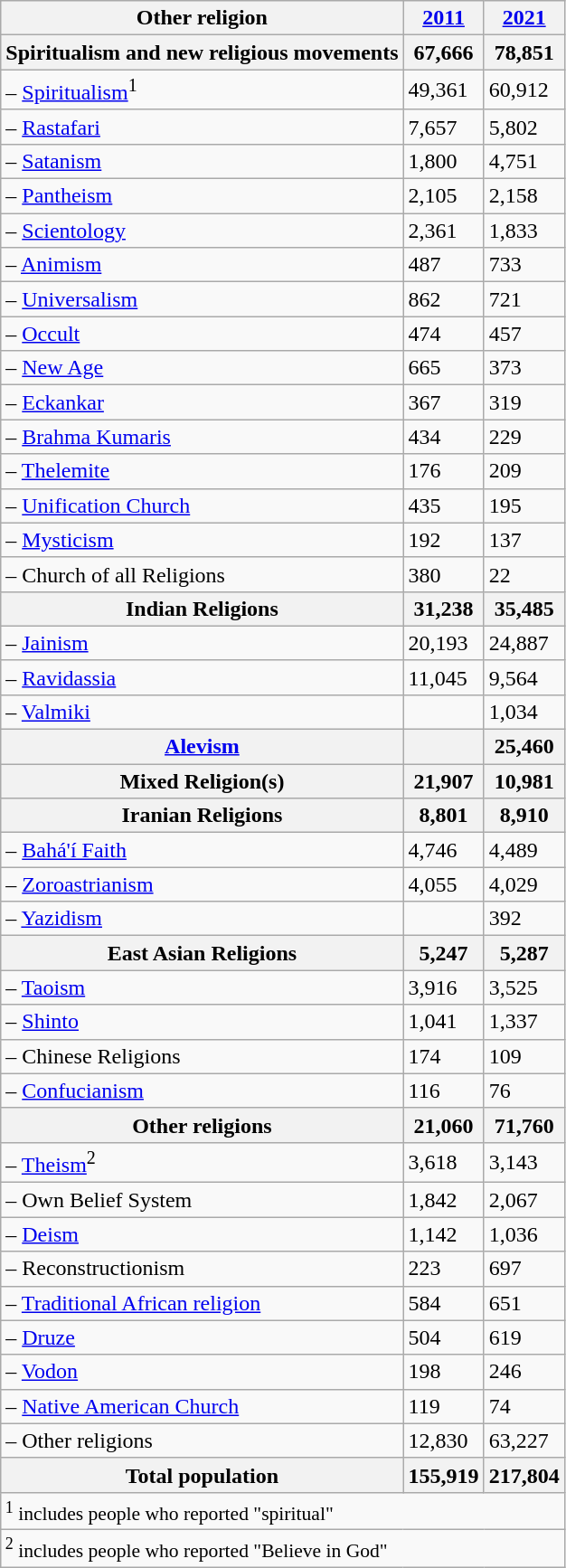<table class="wikitable">
<tr>
<th>Other religion</th>
<th><a href='#'>2011</a></th>
<th><a href='#'>2021</a></th>
</tr>
<tr>
<th align=left>Spiritualism and new religious movements</th>
<th>67,666</th>
<th>78,851</th>
</tr>
<tr>
<td align=left>– <a href='#'>Spiritualism</a><sup>1</sup></td>
<td>49,361</td>
<td>60,912</td>
</tr>
<tr>
<td align=left>– <a href='#'>Rastafari</a></td>
<td>7,657</td>
<td>5,802</td>
</tr>
<tr>
<td align=left>– <a href='#'>Satanism</a></td>
<td>1,800</td>
<td>4,751</td>
</tr>
<tr>
<td align=left>– <a href='#'>Pantheism</a></td>
<td>2,105</td>
<td>2,158</td>
</tr>
<tr>
<td align=left>– <a href='#'>Scientology</a></td>
<td>2,361</td>
<td>1,833</td>
</tr>
<tr>
<td align=left>– <a href='#'>Animism</a></td>
<td>487</td>
<td>733</td>
</tr>
<tr>
<td align=left>– <a href='#'>Universalism</a></td>
<td>862</td>
<td>721</td>
</tr>
<tr>
<td align=left>– <a href='#'>Occult</a></td>
<td>474</td>
<td>457</td>
</tr>
<tr>
<td align=left>– <a href='#'>New Age</a></td>
<td>665</td>
<td>373</td>
</tr>
<tr>
<td align=left>– <a href='#'>Eckankar</a></td>
<td>367</td>
<td>319</td>
</tr>
<tr>
<td align=left>– <a href='#'>Brahma Kumaris</a></td>
<td>434</td>
<td>229</td>
</tr>
<tr>
<td align=left>– <a href='#'>Thelemite</a></td>
<td>176</td>
<td>209</td>
</tr>
<tr>
<td align=left>– <a href='#'>Unification Church</a></td>
<td>435</td>
<td>195</td>
</tr>
<tr>
<td align=left>– <a href='#'>Mysticism</a></td>
<td>192</td>
<td>137</td>
</tr>
<tr>
<td align=left>– Church of all Religions</td>
<td>380</td>
<td>22</td>
</tr>
<tr>
<th align=left>Indian Religions</th>
<th>31,238</th>
<th>35,485</th>
</tr>
<tr>
<td align=left>– <a href='#'>Jainism</a></td>
<td>20,193</td>
<td>24,887</td>
</tr>
<tr>
<td align=left>– <a href='#'>Ravidassia</a></td>
<td>11,045</td>
<td>9,564</td>
</tr>
<tr>
<td align=left>– <a href='#'>Valmiki</a></td>
<td></td>
<td>1,034</td>
</tr>
<tr>
<th align=left><a href='#'>Alevism</a></th>
<th></th>
<th>25,460</th>
</tr>
<tr>
<th align=left>Mixed Religion(s)</th>
<th>21,907</th>
<th>10,981</th>
</tr>
<tr>
<th align=left>Iranian Religions</th>
<th>8,801</th>
<th>8,910</th>
</tr>
<tr>
<td align=left>– <a href='#'>Bahá'í Faith</a></td>
<td>4,746</td>
<td>4,489</td>
</tr>
<tr>
<td align=left>– <a href='#'>Zoroastrianism</a></td>
<td>4,055</td>
<td>4,029</td>
</tr>
<tr>
<td align=left>– <a href='#'>Yazidism</a></td>
<td></td>
<td>392</td>
</tr>
<tr>
<th align=left>East Asian Religions</th>
<th>5,247</th>
<th>5,287</th>
</tr>
<tr>
<td align=left>– <a href='#'>Taoism</a></td>
<td>3,916</td>
<td>3,525</td>
</tr>
<tr>
<td align=left>– <a href='#'>Shinto</a></td>
<td>1,041</td>
<td>1,337</td>
</tr>
<tr>
<td align=left>– Chinese Religions</td>
<td>174</td>
<td>109</td>
</tr>
<tr>
<td align=left>– <a href='#'>Confucianism</a></td>
<td>116</td>
<td>76</td>
</tr>
<tr>
<th align=left>Other religions</th>
<th>21,060</th>
<th>71,760</th>
</tr>
<tr>
<td align=left>– <a href='#'>Theism</a><sup>2</sup></td>
<td>3,618</td>
<td>3,143</td>
</tr>
<tr>
<td align=left>– Own Belief System</td>
<td>1,842</td>
<td>2,067</td>
</tr>
<tr>
<td align=left>– <a href='#'>Deism</a></td>
<td>1,142</td>
<td>1,036</td>
</tr>
<tr>
<td align=left>– Reconstructionism</td>
<td>223</td>
<td>697</td>
</tr>
<tr>
<td align=left>– <a href='#'>Traditional African religion</a></td>
<td>584</td>
<td>651</td>
</tr>
<tr>
<td align=left>– <a href='#'>Druze</a></td>
<td>504</td>
<td>619</td>
</tr>
<tr>
<td align=left>– <a href='#'>Vodon</a></td>
<td>198</td>
<td>246</td>
</tr>
<tr>
<td align=left>– <a href='#'>Native American Church</a></td>
<td>119</td>
<td>74</td>
</tr>
<tr>
<td align=left>– Other religions</td>
<td>12,830</td>
<td>63,227</td>
</tr>
<tr>
<th>Total population</th>
<th align=right>155,919</th>
<th align=right>217,804</th>
</tr>
<tr>
<td colspan="7" style="text-align:left; font-size:90%;"><sup>1</sup> includes people who reported "spiritual"</td>
</tr>
<tr>
<td colspan="7" style="text-align:left; font-size:90%;"><sup>2</sup> includes people who reported "Believe in God"</td>
</tr>
</table>
